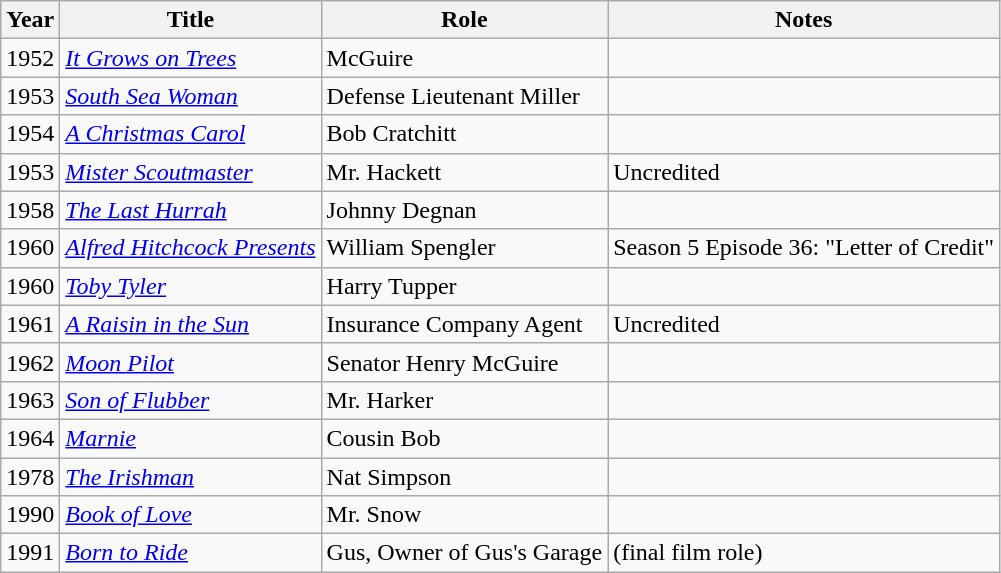<table class="wikitable">
<tr>
<th>Year</th>
<th>Title</th>
<th>Role</th>
<th>Notes</th>
</tr>
<tr>
<td>1952</td>
<td><em><a href='#'>It Grows on Trees</a></em></td>
<td>McGuire</td>
<td></td>
</tr>
<tr>
<td>1953</td>
<td><em><a href='#'>South Sea Woman</a></em></td>
<td>Defense Lieutenant Miller</td>
<td></td>
</tr>
<tr>
<td>1954</td>
<td><em><a href='#'>A Christmas Carol</a></em></td>
<td>Bob Cratchitt</td>
<td></td>
</tr>
<tr>
<td>1953</td>
<td><em><a href='#'>Mister Scoutmaster</a></em></td>
<td>Mr. Hackett</td>
<td>Uncredited</td>
</tr>
<tr>
<td>1958</td>
<td><em><a href='#'>The Last Hurrah</a></em></td>
<td>Johnny Degnan</td>
<td></td>
</tr>
<tr>
<td>1960</td>
<td><em><a href='#'>Alfred Hitchcock Presents</a></em></td>
<td>William Spengler</td>
<td>Season 5 Episode 36: "Letter of Credit"</td>
</tr>
<tr>
<td>1960</td>
<td><em><a href='#'>Toby Tyler</a></em></td>
<td>Harry Tupper</td>
<td></td>
</tr>
<tr>
<td>1961</td>
<td><em><a href='#'>A Raisin in the Sun</a></em></td>
<td>Insurance Company Agent</td>
<td>Uncredited</td>
</tr>
<tr>
<td>1962</td>
<td><em><a href='#'>Moon Pilot</a></em></td>
<td>Senator Henry McGuire</td>
<td></td>
</tr>
<tr>
<td>1963</td>
<td><em><a href='#'>Son of Flubber</a></em></td>
<td>Mr. Harker</td>
<td></td>
</tr>
<tr>
<td>1964</td>
<td><em><a href='#'>Marnie</a></em></td>
<td>Cousin Bob</td>
<td></td>
</tr>
<tr>
<td>1978</td>
<td><em><a href='#'>The Irishman</a></em></td>
<td>Nat Simpson</td>
<td></td>
</tr>
<tr>
<td>1990</td>
<td><em><a href='#'>Book of Love</a></em></td>
<td>Mr. Snow</td>
<td></td>
</tr>
<tr>
<td>1991</td>
<td><em><a href='#'>Born to Ride</a></em></td>
<td>Gus, Owner of Gus's Garage</td>
<td>(final film role)</td>
</tr>
</table>
